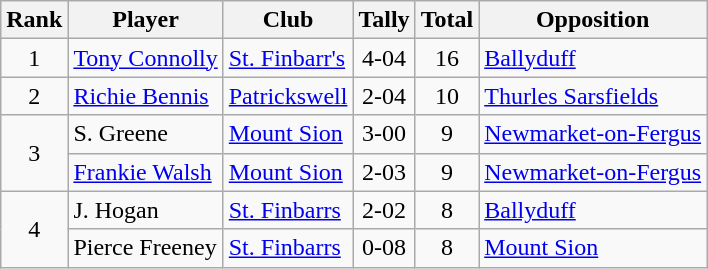<table class="wikitable">
<tr>
<th>Rank</th>
<th>Player</th>
<th>Club</th>
<th>Tally</th>
<th>Total</th>
<th>Opposition</th>
</tr>
<tr>
<td rowspan="1" style="text-align:center;">1</td>
<td><a href='#'>Tony Connolly</a></td>
<td><a href='#'>St. Finbarr's</a></td>
<td align=center>4-04</td>
<td align=center>16</td>
<td><a href='#'>Ballyduff</a></td>
</tr>
<tr>
<td rowspan="1" style="text-align:center;">2</td>
<td><a href='#'>Richie Bennis</a></td>
<td><a href='#'>Patrickswell</a></td>
<td align=center>2-04</td>
<td align=center>10</td>
<td><a href='#'>Thurles Sarsfields</a></td>
</tr>
<tr>
<td rowspan="2" style="text-align:center;">3</td>
<td>S. Greene</td>
<td><a href='#'>Mount Sion</a></td>
<td align=center>3-00</td>
<td align=center>9</td>
<td><a href='#'>Newmarket-on-Fergus</a></td>
</tr>
<tr>
<td><a href='#'>Frankie Walsh</a></td>
<td><a href='#'>Mount Sion</a></td>
<td align=center>2-03</td>
<td align=center>9</td>
<td><a href='#'>Newmarket-on-Fergus</a></td>
</tr>
<tr>
<td rowspan="2" style="text-align:center;">4</td>
<td>J. Hogan</td>
<td><a href='#'>St. Finbarrs</a></td>
<td align=center>2-02</td>
<td align=center>8</td>
<td><a href='#'>Ballyduff</a></td>
</tr>
<tr>
<td>Pierce Freeney</td>
<td><a href='#'>St. Finbarrs</a></td>
<td align=center>0-08</td>
<td align=center>8</td>
<td><a href='#'>Mount Sion</a></td>
</tr>
</table>
